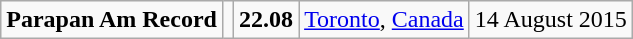<table class="wikitable">
<tr>
<td><strong>Parapan Am Record</strong></td>
<td></td>
<td><strong>22.08</strong></td>
<td><a href='#'>Toronto</a>, <a href='#'>Canada</a></td>
<td>14 August 2015</td>
</tr>
</table>
